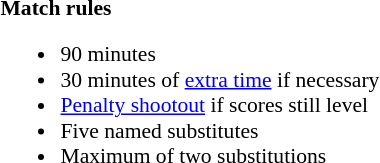<table width=100% style="font-size: 90%">
<tr>
<td width=50% valign=top><br><strong>Match rules</strong><ul><li>90 minutes</li><li>30 minutes of <a href='#'>extra time</a> if necessary</li><li><a href='#'>Penalty shootout</a> if scores still level</li><li>Five named substitutes</li><li>Maximum of two substitutions</li></ul></td>
</tr>
</table>
